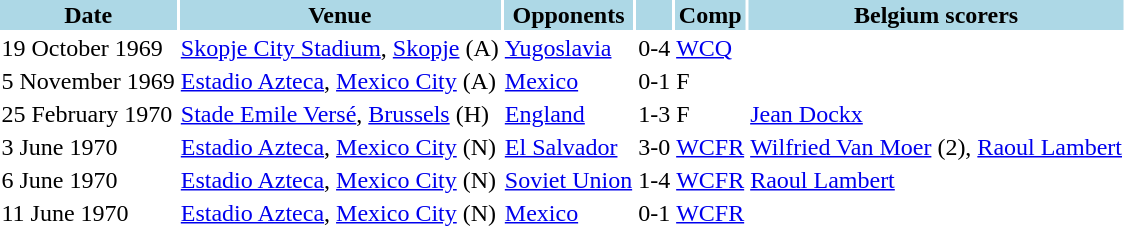<table>
<tr>
<th style="background: lightblue;">Date</th>
<th style="background: lightblue;">Venue</th>
<th style="background: lightblue;">Opponents</th>
<th style="background: lightblue;" align=center></th>
<th style="background: lightblue;" align=center>Comp</th>
<th style="background: lightblue;">Belgium scorers</th>
</tr>
<tr>
<td>19 October 1969</td>
<td><a href='#'>Skopje City Stadium</a>, <a href='#'>Skopje</a> (A)</td>
<td><a href='#'>Yugoslavia</a></td>
<td>0-4</td>
<td><a href='#'>WCQ</a></td>
<td></td>
</tr>
<tr>
<td>5 November 1969</td>
<td><a href='#'>Estadio Azteca</a>, <a href='#'>Mexico City</a> (A)</td>
<td><a href='#'>Mexico</a></td>
<td>0-1</td>
<td>F</td>
<td></td>
</tr>
<tr>
<td>25 February 1970</td>
<td><a href='#'>Stade Emile Versé</a>, <a href='#'>Brussels</a> (H)</td>
<td><a href='#'>England</a></td>
<td>1-3</td>
<td>F</td>
<td><a href='#'>Jean Dockx</a></td>
</tr>
<tr>
<td>3 June 1970</td>
<td><a href='#'>Estadio Azteca</a>, <a href='#'>Mexico City</a> (N)</td>
<td><a href='#'>El Salvador</a></td>
<td>3-0</td>
<td><a href='#'>WCFR</a></td>
<td><a href='#'>Wilfried Van Moer</a> (2), <a href='#'>Raoul Lambert</a></td>
</tr>
<tr>
<td>6 June 1970</td>
<td><a href='#'>Estadio Azteca</a>, <a href='#'>Mexico City</a> (N)</td>
<td><a href='#'>Soviet Union</a></td>
<td>1-4</td>
<td><a href='#'>WCFR</a></td>
<td><a href='#'>Raoul Lambert</a></td>
</tr>
<tr>
<td>11 June 1970</td>
<td><a href='#'>Estadio Azteca</a>, <a href='#'>Mexico City</a> (N)</td>
<td><a href='#'>Mexico</a></td>
<td>0-1</td>
<td><a href='#'>WCFR</a></td>
<td></td>
</tr>
</table>
